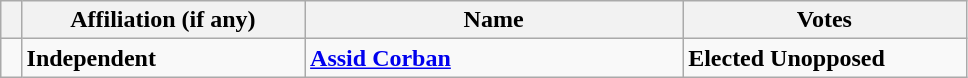<table class="wikitable" style="width:51%;">
<tr>
<th style="width:1%;"></th>
<th style="width:15%;">Affiliation (if any)</th>
<th style="width:20%;">Name</th>
<th style="width:15%;">Votes</th>
</tr>
<tr>
<td bgcolor=></td>
<td><strong>Independent</strong></td>
<td><strong><a href='#'>Assid Corban</a></strong></td>
<td><strong>Elected Unopposed</strong></td>
</tr>
</table>
